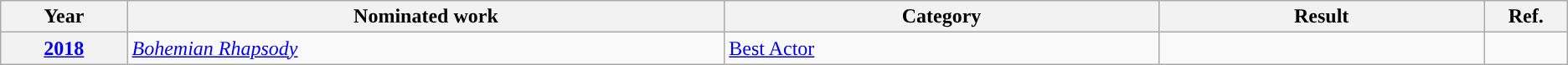<table class="wikitable">
<tr>
<th width=2%>Year</th>
<th width=11%>Nominated work</th>
<th width=8%>Category</th>
<th width=6%>Result</th>
<th width=1%>Ref.</th>
</tr>
<tr>
<th scope=row><a href='#'>2018</a></th>
<td><em><a href='#'>Bohemian Rhapsody</a></em></td>
<td><a href='#'>Best Actor</a></td>
<td></td>
<td style="text-align:center;"></td>
</tr>
</table>
